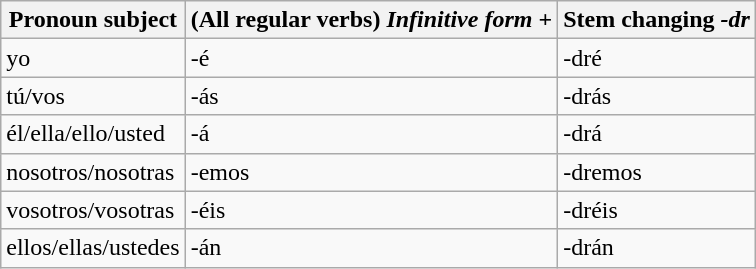<table class="wikitable">
<tr>
<th>Pronoun subject</th>
<th>(All regular verbs) <em>Infinitive form</em> +</th>
<th>Stem changing <em>-dr</em></th>
</tr>
<tr>
<td>yo</td>
<td>-é</td>
<td>-dré</td>
</tr>
<tr>
<td>tú/vos</td>
<td>-ás</td>
<td>-drás</td>
</tr>
<tr>
<td>él/ella/ello/usted</td>
<td>-á</td>
<td>-drá</td>
</tr>
<tr>
<td>nosotros/nosotras</td>
<td>-emos</td>
<td>-dremos</td>
</tr>
<tr>
<td>vosotros/vosotras</td>
<td>-éis</td>
<td>-dréis</td>
</tr>
<tr>
<td>ellos/ellas/ustedes</td>
<td>-án</td>
<td>-drán</td>
</tr>
</table>
